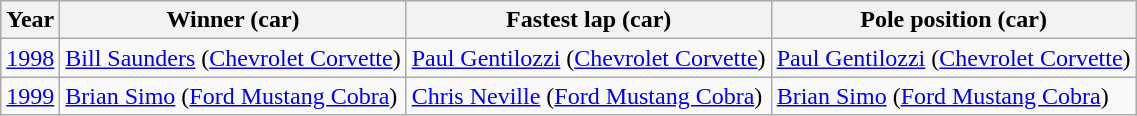<table class="wikitable">
<tr>
<th>Year</th>
<th>Winner (car)</th>
<th>Fastest lap (car)</th>
<th>Pole position (car)</th>
</tr>
<tr>
<td><a href='#'>1998</a></td>
<td> <a href='#'>Bill Saunders</a> (<a href='#'>Chevrolet Corvette</a>)</td>
<td> <a href='#'>Paul Gentilozzi</a> (<a href='#'>Chevrolet Corvette</a>)</td>
<td> <a href='#'>Paul Gentilozzi</a> (<a href='#'>Chevrolet Corvette</a>)</td>
</tr>
<tr>
<td><a href='#'>1999</a></td>
<td> <a href='#'>Brian Simo</a> (<a href='#'>Ford Mustang Cobra</a>)</td>
<td> <a href='#'>Chris Neville</a> (<a href='#'>Ford Mustang Cobra</a>)</td>
<td> <a href='#'>Brian Simo</a> (<a href='#'>Ford Mustang Cobra</a>)</td>
</tr>
</table>
